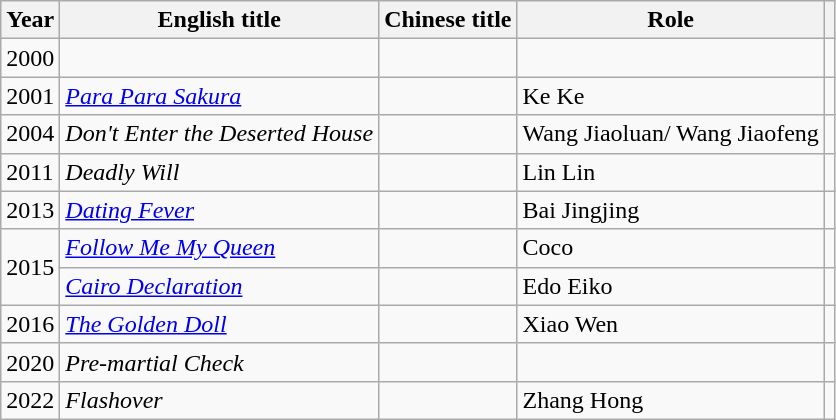<table class="wikitable">
<tr>
<th>Year</th>
<th>English title</th>
<th>Chinese title</th>
<th>Role</th>
<th></th>
</tr>
<tr>
<td>2000</td>
<td></td>
<td></td>
<td></td>
<td></td>
</tr>
<tr>
<td>2001</td>
<td><em><a href='#'>Para Para Sakura</a></em></td>
<td></td>
<td>Ke Ke</td>
<td></td>
</tr>
<tr>
<td>2004</td>
<td><em>Don't Enter the Deserted House</em></td>
<td></td>
<td>Wang Jiaoluan/ Wang Jiaofeng</td>
<td></td>
</tr>
<tr>
<td>2011</td>
<td><em>Deadly Will</em></td>
<td></td>
<td>Lin Lin</td>
<td></td>
</tr>
<tr>
<td>2013</td>
<td><em><a href='#'>Dating Fever</a></em></td>
<td></td>
<td>Bai Jingjing</td>
<td></td>
</tr>
<tr>
<td rowspan=2>2015</td>
<td><em><a href='#'>Follow Me My Queen</a></em></td>
<td></td>
<td>Coco</td>
<td></td>
</tr>
<tr>
<td><em><a href='#'>Cairo Declaration</a></em></td>
<td></td>
<td>Edo Eiko</td>
<td></td>
</tr>
<tr>
<td>2016</td>
<td><em><a href='#'>The Golden Doll</a></em></td>
<td></td>
<td>Xiao Wen</td>
<td></td>
</tr>
<tr>
<td>2020</td>
<td><em>Pre-martial Check</em></td>
<td></td>
<td></td>
<td></td>
</tr>
<tr>
<td>2022</td>
<td><em>Flashover</em></td>
<td></td>
<td>Zhang Hong</td>
<td></td>
</tr>
</table>
